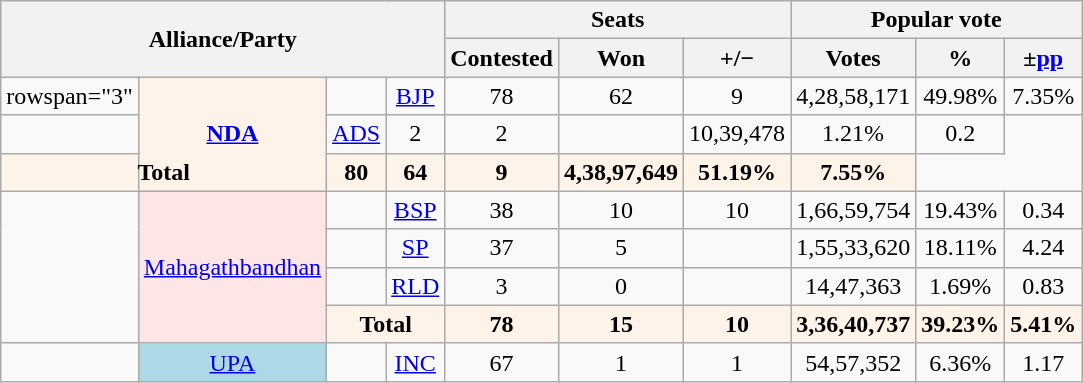<table class="wikitable sortable" style="text-align:center;">
<tr>
<th colspan="4" rowspan="2">Alliance/Party</th>
<th colspan="3">Seats</th>
<th colspan="3">Popular vote</th>
</tr>
<tr>
<th>Contested</th>
<th>Won</th>
<th><strong>+/−</strong></th>
<th>Votes</th>
<th>%</th>
<th>±<a href='#'>pp</a></th>
</tr>
<tr>
<td>rowspan="3" </td>
<th rowspan="3"style="background:#fef3e8"><a href='#'>NDA</a></th>
<td></td>
<td><a href='#'>BJP</a></td>
<td>78</td>
<td>62</td>
<td>9</td>
<td>4,28,58,171</td>
<td>49.98%</td>
<td>7.35%</td>
</tr>
<tr>
<td></td>
<td><a href='#'>ADS</a></td>
<td>2</td>
<td>2</td>
<td></td>
<td>10,39,478</td>
<td>1.21%</td>
<td>0.2</td>
</tr>
<tr>
<th colspan="2"style="background:#fef3e8">Total</th>
<th style="background:#fef3e8">80</th>
<th style="background:#fef3e8">64</th>
<th style="background:#fef3e8">9</th>
<th style="background:#fef3e8">4,38,97,649</th>
<th style="background:#fef3e8">51.19%</th>
<th style="background:#fef3e8"> 7.55%</th>
</tr>
<tr>
<td rowspan=4 bgcolor=></td>
<td rowspan=4 style="background:#FFE6E6"><a href='#'>Mahagathbandhan</a></td>
<td></td>
<td><a href='#'>BSP</a></td>
<td>38</td>
<td>10</td>
<td>10</td>
<td>1,66,59,754</td>
<td>19.43%</td>
<td>0.34</td>
</tr>
<tr>
<td></td>
<td><a href='#'>SP</a></td>
<td>37</td>
<td>5</td>
<td></td>
<td>1,55,33,620</td>
<td>18.11%</td>
<td>4.24</td>
</tr>
<tr>
<td></td>
<td><a href='#'>RLD</a></td>
<td>3</td>
<td>0</td>
<td></td>
<td>14,47,363</td>
<td>1.69%</td>
<td>0.83</td>
</tr>
<tr>
<th colspan="2"style="background:#fef3e8">Total</th>
<th style="background:#fef3e8">78</th>
<th style="background:#fef3e8">15</th>
<th style="background:#fef3e8">10</th>
<th style="background:#fef3e8">3,36,40,737</th>
<th style="background:#fef3e8">39.23%</th>
<th style="background:#fef3e8"> 5.41%</th>
</tr>
<tr>
<td bgcolor=></td>
<td style="background:#ADD8E6"><a href='#'>UPA</a></td>
<td></td>
<td><a href='#'>INC</a></td>
<td>67</td>
<td>1</td>
<td>1</td>
<td>54,57,352</td>
<td>6.36%</td>
<td>1.17</td>
</tr>
</table>
